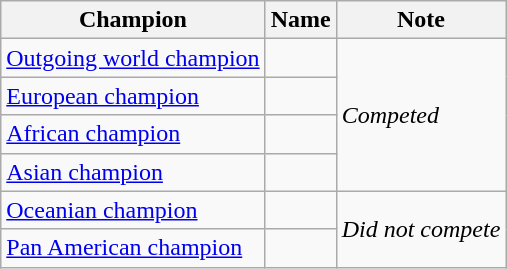<table class="wikitable">
<tr>
<th>Champion</th>
<th>Name</th>
<th>Note</th>
</tr>
<tr>
<td><a href='#'>Outgoing world champion</a></td>
<td></td>
<td rowspan=4><em>Competed</em></td>
</tr>
<tr>
<td><a href='#'>European champion</a></td>
<td></td>
</tr>
<tr>
<td><a href='#'>African champion</a></td>
<td></td>
</tr>
<tr>
<td><a href='#'>Asian champion</a></td>
<td></td>
</tr>
<tr>
<td><a href='#'>Oceanian champion</a></td>
<td></td>
<td rowspan=2><em>Did not compete</em></td>
</tr>
<tr>
<td><a href='#'>Pan American champion</a></td>
<td></td>
</tr>
</table>
